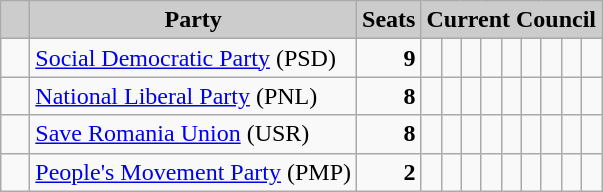<table class="wikitable">
<tr>
<th style="background:#ccc">   </th>
<th style="background:#ccc">Party</th>
<th style="background:#ccc">Seats</th>
<th style="background:#ccc" colspan="11">Current Council</th>
</tr>
<tr>
<td>  </td>
<td><a href='#'>Social Democratic Party</a> (PSD)</td>
<td style="text-align: right"><strong>9</strong></td>
<td>  </td>
<td>  </td>
<td>  </td>
<td>  </td>
<td>  </td>
<td>  </td>
<td>  </td>
<td>  </td>
<td>  </td>
</tr>
<tr>
<td>  </td>
<td><a href='#'>National Liberal Party</a> (PNL)</td>
<td style="text-align: right"><strong>8</strong></td>
<td>  </td>
<td>  </td>
<td>  </td>
<td>  </td>
<td>  </td>
<td>  </td>
<td>  </td>
<td>  </td>
<td> </td>
</tr>
<tr>
<td>  </td>
<td><a href='#'>Save Romania Union</a> (USR)</td>
<td style="text-align: right"><strong>8</strong></td>
<td>  </td>
<td>  </td>
<td>  </td>
<td>  </td>
<td>  </td>
<td>  </td>
<td>  </td>
<td>  </td>
<td> </td>
</tr>
<tr>
<td>  </td>
<td><a href='#'>People's Movement Party</a> (PMP)</td>
<td style="text-align: right"><strong>2</strong></td>
<td>  </td>
<td>  </td>
<td> </td>
<td> </td>
<td> </td>
<td> </td>
<td> </td>
<td> </td>
<td> </td>
</tr>
</table>
